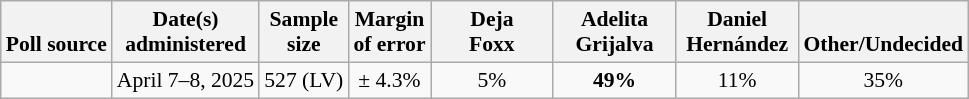<table class="wikitable" style="font-size:90%;text-align:center;">
<tr valign=bottom>
<th>Poll source</th>
<th>Date(s)<br>administered</th>
<th>Sample<br>size</th>
<th>Margin<br>of error</th>
<th style="width:75px;">Deja<br>Foxx</th>
<th style="width:75px;">Adelita<br>Grijalva</th>
<th style="width:75px;">Daniel<br>Hernández</th>
<th>Other/Undecided</th>
</tr>
<tr>
<td></td>
<td>April 7–8, 2025</td>
<td>527 (LV)</td>
<td>± 4.3%</td>
<td>5%</td>
<td><strong>49%</strong></td>
<td>11%</td>
<td>35%</td>
</tr>
</table>
